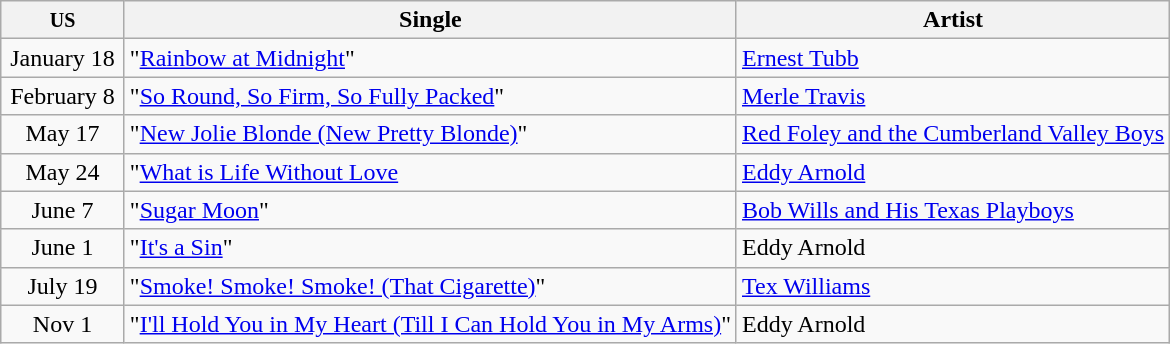<table class="wikitable sortable">
<tr>
<th width="75"><small>US</small></th>
<th>Single</th>
<th>Artist</th>
</tr>
<tr>
<td align="center">January 18</td>
<td>"<a href='#'>Rainbow at Midnight</a>"</td>
<td><a href='#'>Ernest Tubb</a></td>
</tr>
<tr>
<td align="center">February 8</td>
<td>"<a href='#'>So Round, So Firm, So Fully Packed</a>"</td>
<td><a href='#'>Merle Travis</a></td>
</tr>
<tr>
<td align="center">May 17</td>
<td>"<a href='#'>New Jolie Blonde (New Pretty Blonde)</a>"</td>
<td><a href='#'>Red Foley and the Cumberland Valley Boys</a></td>
</tr>
<tr>
<td align="center">May 24</td>
<td>"<a href='#'>What is Life Without Love</a></td>
<td><a href='#'>Eddy Arnold</a></td>
</tr>
<tr>
<td align="center">June 7</td>
<td>"<a href='#'>Sugar Moon</a>"</td>
<td><a href='#'>Bob Wills and His Texas Playboys</a></td>
</tr>
<tr>
<td align="center">June 1</td>
<td>"<a href='#'>It's a Sin</a>"</td>
<td>Eddy Arnold</td>
</tr>
<tr>
<td align="center">July 19</td>
<td>"<a href='#'>Smoke! Smoke! Smoke! (That Cigarette)</a>"</td>
<td><a href='#'>Tex Williams</a></td>
</tr>
<tr>
<td align="center">Nov 1</td>
<td>"<a href='#'>I'll Hold You in My Heart (Till I Can Hold You in My Arms)</a>"</td>
<td>Eddy Arnold</td>
</tr>
</table>
